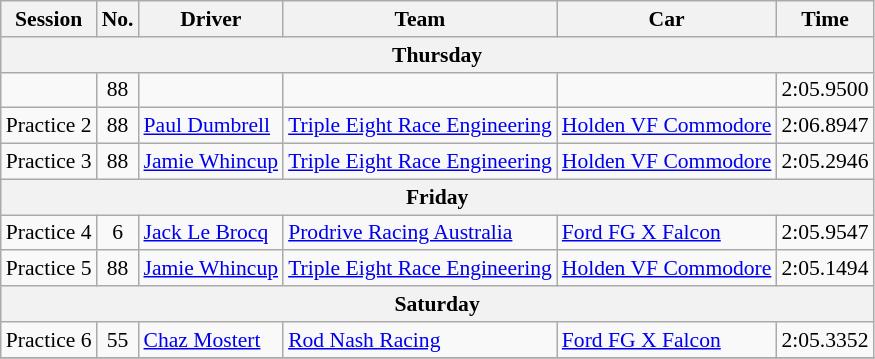<table class="wikitable" style="font-size: 90%">
<tr>
<th>Session</th>
<th>No.</th>
<th>Driver</th>
<th>Team</th>
<th>Car</th>
<th>Time</th>
</tr>
<tr>
<th colspan="6">Thursday</th>
</tr>
<tr>
<td></td>
<td align="center">88</td>
<td></td>
<td></td>
<td></td>
<td>2:05.9500</td>
</tr>
<tr>
<td>Practice 2</td>
<td align="center">88</td>
<td> <a href='#'>Paul Dumbrell</a></td>
<td><a href='#'>Triple Eight Race Engineering</a></td>
<td><a href='#'>Holden VF Commodore</a></td>
<td>2:06.8947</td>
</tr>
<tr>
<td>Practice 3</td>
<td align="center">88</td>
<td> <a href='#'>Jamie Whincup</a></td>
<td><a href='#'>Triple Eight Race Engineering</a></td>
<td><a href='#'>Holden VF Commodore</a></td>
<td>2:05.2946</td>
</tr>
<tr>
<th colspan="6">Friday</th>
</tr>
<tr>
<td>Practice 4</td>
<td align="center">6</td>
<td> <a href='#'>Jack Le Brocq</a></td>
<td><a href='#'>Prodrive Racing Australia</a></td>
<td><a href='#'>Ford FG X Falcon</a></td>
<td>2:05.9547</td>
</tr>
<tr>
<td>Practice 5</td>
<td align="center">88</td>
<td> <a href='#'>Jamie Whincup</a></td>
<td><a href='#'>Triple Eight Race Engineering</a></td>
<td><a href='#'>Holden VF Commodore</a></td>
<td>2:05.1494</td>
</tr>
<tr>
<th colspan="6">Saturday</th>
</tr>
<tr>
<td>Practice 6</td>
<td align="center">55</td>
<td> <a href='#'>Chaz Mostert</a></td>
<td><a href='#'>Rod Nash Racing</a></td>
<td><a href='#'>Ford FG X Falcon</a></td>
<td>2:05.3352</td>
</tr>
<tr>
</tr>
</table>
